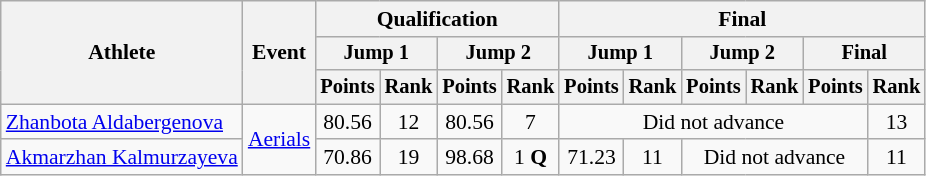<table class=wikitable style=font-size:90%;text-align:center>
<tr>
<th rowspan=3>Athlete</th>
<th rowspan=3>Event</th>
<th colspan=4>Qualification</th>
<th colspan=6>Final</th>
</tr>
<tr style=font-size:95%>
<th colspan=2>Jump 1</th>
<th colspan=2>Jump 2</th>
<th colspan=2>Jump 1</th>
<th colspan=2>Jump 2</th>
<th colspan="2">Final</th>
</tr>
<tr style=font-size:95%>
<th>Points</th>
<th>Rank</th>
<th>Points</th>
<th>Rank</th>
<th>Points</th>
<th>Rank</th>
<th>Points</th>
<th>Rank</th>
<th>Points</th>
<th>Rank</th>
</tr>
<tr>
<td align=left><a href='#'>Zhanbota Aldabergenova</a></td>
<td align=left rowspan=2><a href='#'>Aerials</a></td>
<td>80.56</td>
<td>12</td>
<td>80.56</td>
<td>7</td>
<td colspan="5">Did not advance</td>
<td>13</td>
</tr>
<tr>
<td align=left><a href='#'>Akmarzhan Kalmurzayeva</a></td>
<td>70.86</td>
<td>19</td>
<td>98.68</td>
<td>1 <strong>Q</strong></td>
<td>71.23</td>
<td>11</td>
<td colspan="3">Did not advance</td>
<td>11</td>
</tr>
</table>
